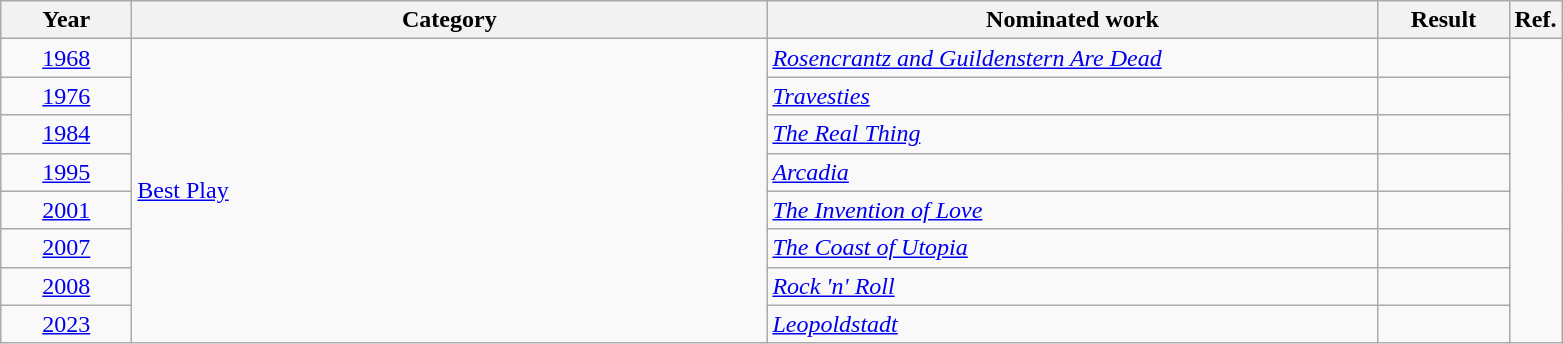<table class=wikitable>
<tr>
<th scope="col" style="width:5em;">Year</th>
<th scope="col" style="width:26em;">Category</th>
<th scope="col" style="width:25em;">Nominated work</th>
<th scope="col" style="width:5em;">Result</th>
<th>Ref.</th>
</tr>
<tr>
<td style="text-align:center;"><a href='#'>1968</a></td>
<td rowspan=8><a href='#'>Best Play</a></td>
<td><em><a href='#'>Rosencrantz and Guildenstern Are Dead</a></em></td>
<td></td>
<td rowspan=8 style="text-align:center;"></td>
</tr>
<tr>
<td style="text-align:center;"><a href='#'>1976</a></td>
<td><em><a href='#'>Travesties</a></em></td>
<td></td>
</tr>
<tr>
<td style="text-align:center;"><a href='#'>1984</a></td>
<td><em><a href='#'>The Real Thing</a></em></td>
<td></td>
</tr>
<tr>
<td style="text-align:center;"><a href='#'>1995</a></td>
<td><em><a href='#'>Arcadia</a></em></td>
<td></td>
</tr>
<tr>
<td style="text-align:center;"><a href='#'>2001</a></td>
<td><em><a href='#'>The Invention of Love</a></em></td>
<td></td>
</tr>
<tr>
<td style="text-align:center;"><a href='#'>2007</a></td>
<td><em><a href='#'>The Coast of Utopia</a></em></td>
<td></td>
</tr>
<tr>
<td style="text-align:center;"><a href='#'>2008</a></td>
<td><em><a href='#'>Rock 'n' Roll</a></em></td>
<td></td>
</tr>
<tr>
<td style="text-align:center;"><a href='#'>2023</a></td>
<td><em><a href='#'>Leopoldstadt</a></em></td>
<td></td>
</tr>
</table>
